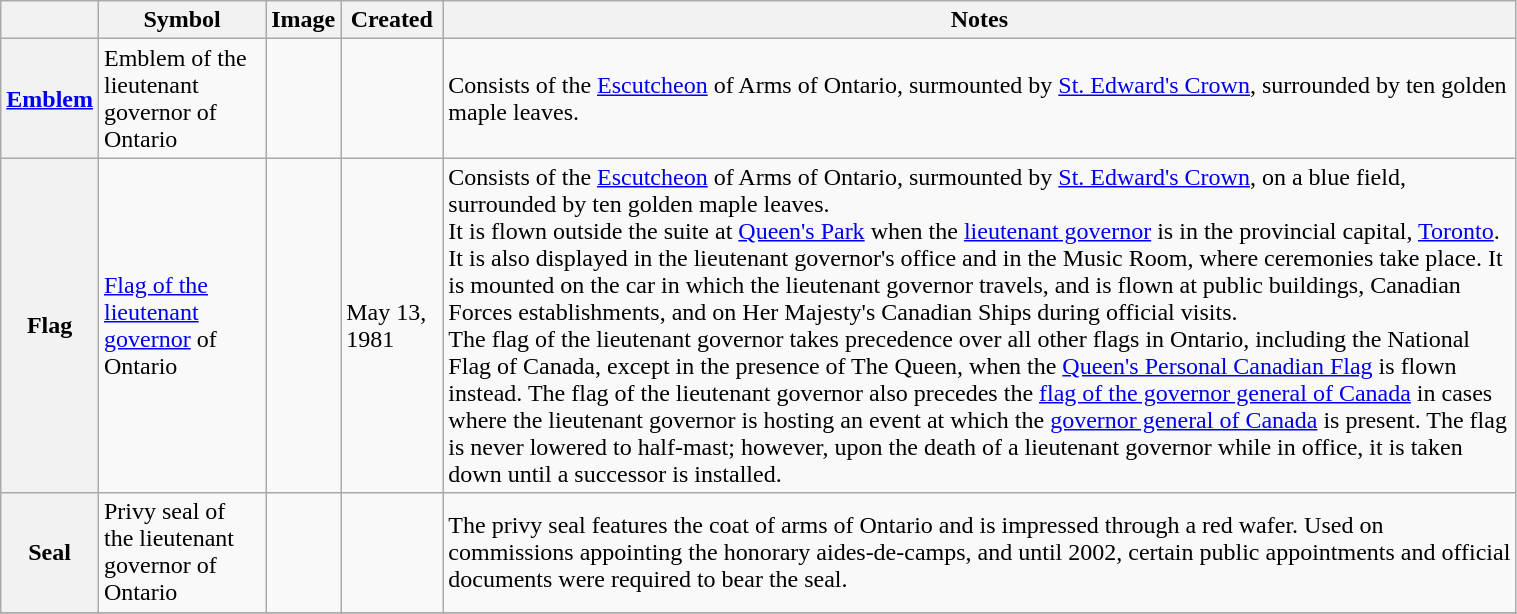<table class="wikitable" style="width:80%;">
<tr>
<th></th>
<th>Symbol</th>
<th>Image</th>
<th>Created</th>
<th>Notes</th>
</tr>
<tr>
<th><a href='#'>Emblem</a></th>
<td>Emblem of the lieutenant governor of Ontario</td>
<td></td>
<td></td>
<td>Consists of the <a href='#'>Escutcheon</a> of Arms of Ontario, surmounted by <a href='#'>St. Edward's Crown</a>, surrounded by ten golden maple leaves.</td>
</tr>
<tr>
<th>Flag</th>
<td><a href='#'>Flag of the lieutenant governor</a> of Ontario</td>
<td></td>
<td>May 13, 1981</td>
<td>Consists of the <a href='#'>Escutcheon</a> of Arms of Ontario, surmounted by <a href='#'>St. Edward's Crown</a>, on a blue field, surrounded by ten golden maple leaves.<br>It is flown outside the suite at <a href='#'>Queen's Park</a> when the <a href='#'>lieutenant governor</a> is in the provincial capital, <a href='#'>Toronto</a>. It is also displayed in the lieutenant governor's office and in the Music Room, where ceremonies take place. It is mounted on the car in which the lieutenant governor travels, and is flown at public buildings, Canadian Forces establishments, and on Her Majesty's Canadian Ships during official visits.<br>The flag of the lieutenant governor takes precedence over all other flags in Ontario, including the National Flag of Canada, except in the presence of The Queen, when the <a href='#'>Queen's Personal Canadian Flag</a> is flown instead. The flag of the lieutenant governor also precedes the <a href='#'>flag of the governor general of Canada</a> in cases where the lieutenant governor is hosting an event at which the <a href='#'>governor general of Canada</a> is present. The flag is never lowered to half-mast; however, upon the death of a lieutenant governor while in office, it is taken down until a successor is installed.</td>
</tr>
<tr>
<th>Seal</th>
<td>Privy seal of the lieutenant governor of Ontario</td>
<td></td>
<td></td>
<td>The privy seal features the coat of arms of Ontario and is impressed through a red wafer. Used on commissions appointing the honorary aides-de-camps, and until 2002, certain public appointments and official documents were required to bear the seal.</td>
</tr>
<tr>
</tr>
</table>
